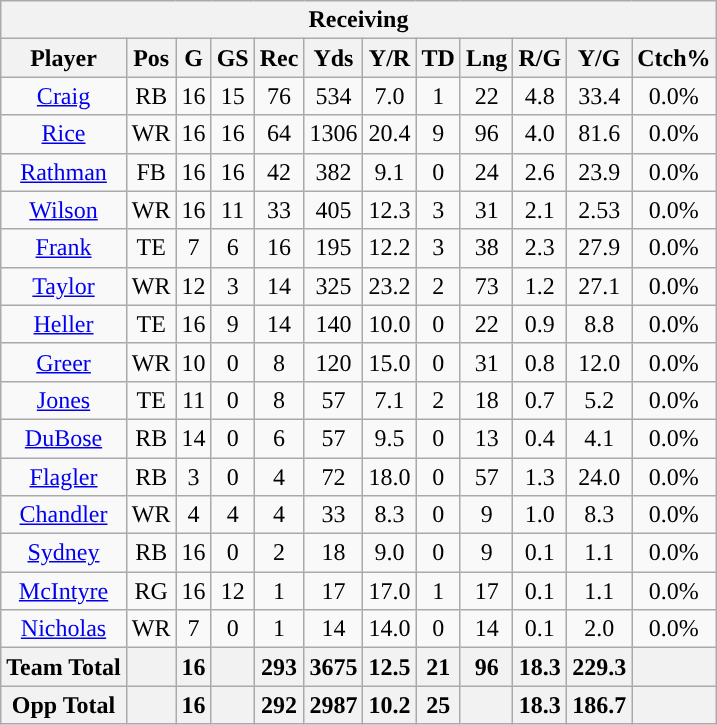<table class="wikitable" style="text-align:center">
<tr>
<th colspan="12">Receiving</th>
</tr>
<tr>
<th>Player</th>
<th>Pos</th>
<th>G</th>
<th>GS</th>
<th>Rec</th>
<th>Yds</th>
<th>Y/R</th>
<th>TD</th>
<th>Lng</th>
<th>R/G</th>
<th>Y/G</th>
<th>Ctch%</th>
</tr>
<tr>
<td><a href='#'>Craig</a></td>
<td>RB</td>
<td>16</td>
<td>15</td>
<td>76</td>
<td>534</td>
<td>7.0</td>
<td>1</td>
<td>22</td>
<td>4.8</td>
<td>33.4</td>
<td>0.0%</td>
</tr>
<tr>
<td><a href='#'>Rice</a></td>
<td>WR</td>
<td>16</td>
<td>16</td>
<td>64</td>
<td>1306</td>
<td>20.4</td>
<td>9</td>
<td>96</td>
<td>4.0</td>
<td>81.6</td>
<td>0.0%</td>
</tr>
<tr>
<td><a href='#'>Rathman</a></td>
<td>FB</td>
<td>16</td>
<td>16</td>
<td>42</td>
<td>382</td>
<td>9.1</td>
<td>0</td>
<td>24</td>
<td>2.6</td>
<td>23.9</td>
<td>0.0%</td>
</tr>
<tr>
<td><a href='#'>Wilson</a></td>
<td>WR</td>
<td>16</td>
<td>11</td>
<td>33</td>
<td>405</td>
<td>12.3</td>
<td>3</td>
<td>31</td>
<td>2.1</td>
<td>2.53</td>
<td>0.0%</td>
</tr>
<tr>
<td><a href='#'>Frank</a></td>
<td>TE</td>
<td>7</td>
<td>6</td>
<td>16</td>
<td>195</td>
<td>12.2</td>
<td>3</td>
<td>38</td>
<td>2.3</td>
<td>27.9</td>
<td>0.0%</td>
</tr>
<tr>
<td><a href='#'>Taylor</a></td>
<td>WR</td>
<td>12</td>
<td>3</td>
<td>14</td>
<td>325</td>
<td>23.2</td>
<td>2</td>
<td>73</td>
<td>1.2</td>
<td>27.1</td>
<td>0.0%</td>
</tr>
<tr>
<td><a href='#'>Heller</a></td>
<td>TE</td>
<td>16</td>
<td>9</td>
<td>14</td>
<td>140</td>
<td>10.0</td>
<td>0</td>
<td>22</td>
<td>0.9</td>
<td>8.8</td>
<td>0.0%</td>
</tr>
<tr>
<td><a href='#'>Greer</a></td>
<td>WR</td>
<td>10</td>
<td>0</td>
<td>8</td>
<td>120</td>
<td>15.0</td>
<td>0</td>
<td>31</td>
<td>0.8</td>
<td>12.0</td>
<td>0.0%</td>
</tr>
<tr>
<td><a href='#'>Jones</a></td>
<td>TE</td>
<td>11</td>
<td>0</td>
<td>8</td>
<td>57</td>
<td>7.1</td>
<td>2</td>
<td>18</td>
<td>0.7</td>
<td>5.2</td>
<td>0.0%</td>
</tr>
<tr>
<td><a href='#'>DuBose</a></td>
<td>RB</td>
<td>14</td>
<td>0</td>
<td>6</td>
<td>57</td>
<td>9.5</td>
<td>0</td>
<td>13</td>
<td>0.4</td>
<td>4.1</td>
<td>0.0%</td>
</tr>
<tr>
<td><a href='#'>Flagler</a></td>
<td>RB</td>
<td>3</td>
<td>0</td>
<td>4</td>
<td>72</td>
<td>18.0</td>
<td>0</td>
<td>57</td>
<td>1.3</td>
<td>24.0</td>
<td>0.0%</td>
</tr>
<tr>
<td><a href='#'>Chandler</a></td>
<td>WR</td>
<td>4</td>
<td>4</td>
<td>4</td>
<td>33</td>
<td>8.3</td>
<td>0</td>
<td>9</td>
<td>1.0</td>
<td>8.3</td>
<td>0.0%</td>
</tr>
<tr>
<td><a href='#'>Sydney</a></td>
<td>RB</td>
<td>16</td>
<td>0</td>
<td>2</td>
<td>18</td>
<td>9.0</td>
<td>0</td>
<td>9</td>
<td>0.1</td>
<td>1.1</td>
<td>0.0%</td>
</tr>
<tr>
<td><a href='#'>McIntyre</a></td>
<td>RG</td>
<td>16</td>
<td>12</td>
<td>1</td>
<td>17</td>
<td>17.0</td>
<td>1</td>
<td>17</td>
<td>0.1</td>
<td>1.1</td>
<td>0.0%</td>
</tr>
<tr>
<td><a href='#'>Nicholas</a></td>
<td>WR</td>
<td>7</td>
<td>0</td>
<td>1</td>
<td>14</td>
<td>14.0</td>
<td>0</td>
<td>14</td>
<td>0.1</td>
<td>2.0</td>
<td>0.0%</td>
</tr>
<tr>
<th>Team Total</th>
<th></th>
<th>16</th>
<th></th>
<th>293</th>
<th>3675</th>
<th>12.5</th>
<th>21</th>
<th>96</th>
<th>18.3</th>
<th>229.3</th>
<th></th>
</tr>
<tr>
<th>Opp Total</th>
<th></th>
<th>16</th>
<th></th>
<th>292</th>
<th>2987</th>
<th>10.2</th>
<th>25</th>
<th></th>
<th>18.3</th>
<th>186.7</th>
<th></th>
</tr>
</table>
